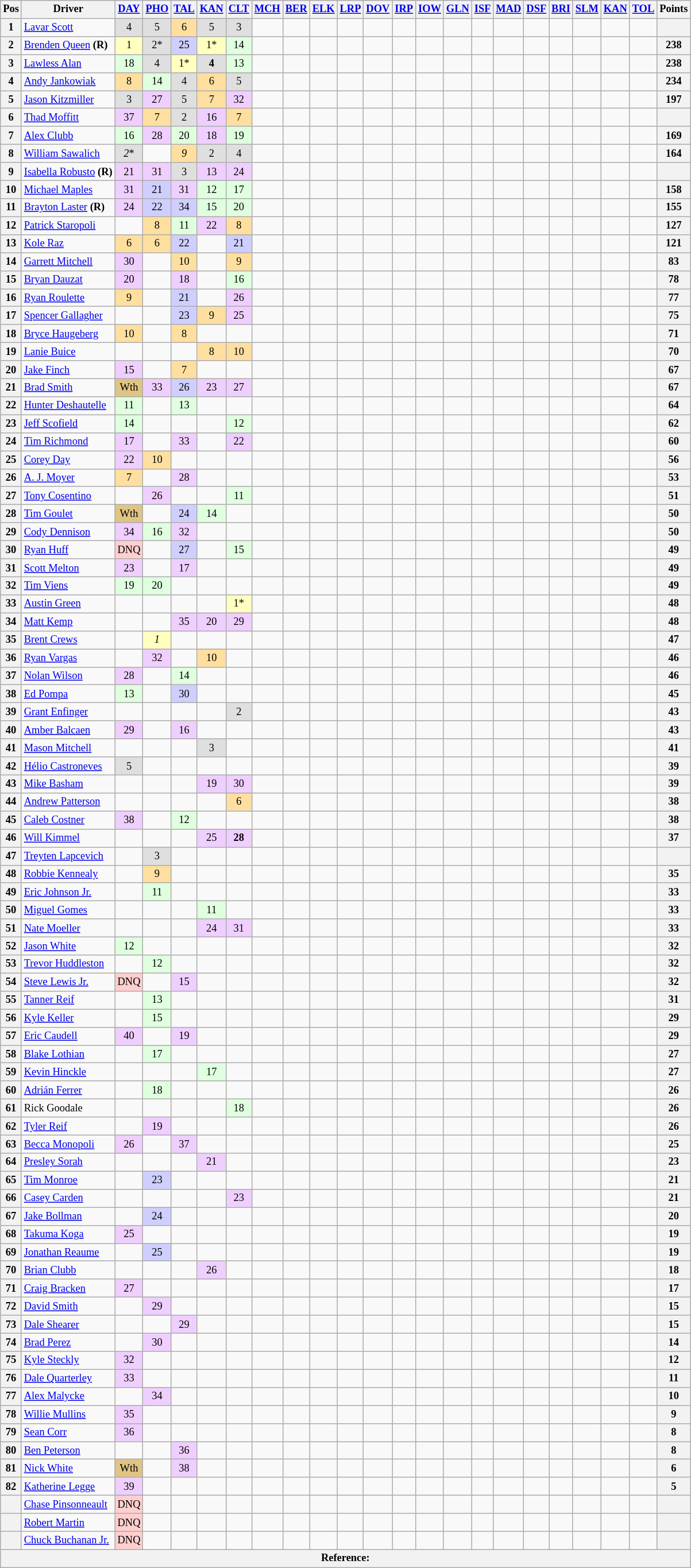<table class="wikitable" style="font-size:77%; text-align:center;">
<tr>
<th valign="middle">Pos</th>
<th valign="middle">Driver</th>
<th><a href='#'>DAY</a></th>
<th><a href='#'>PHO</a></th>
<th><a href='#'>TAL</a></th>
<th><a href='#'>KAN</a></th>
<th><a href='#'>CLT</a></th>
<th><a href='#'>MCH</a></th>
<th><a href='#'>BER</a></th>
<th><a href='#'>ELK</a></th>
<th><a href='#'>LRP</a></th>
<th><a href='#'>DOV</a></th>
<th><a href='#'>IRP</a></th>
<th><a href='#'>IOW</a></th>
<th><a href='#'>GLN</a></th>
<th><a href='#'>ISF</a></th>
<th><a href='#'>MAD</a></th>
<th><a href='#'>DSF</a></th>
<th><a href='#'>BRI</a></th>
<th><a href='#'>SLM</a></th>
<th><a href='#'>KAN</a></th>
<th><a href='#'>TOL</a></th>
<th valign="middle">Points</th>
</tr>
<tr>
<th>1</th>
<td align="left"><a href='#'>Lavar Scott</a></td>
<td style="background:#DFDFDF;">4</td>
<td style="background:#DFDFDF;">5</td>
<td style="background:#FFDF9F;">6</td>
<td style="background:#DFDFDF;">5</td>
<td style="background:#DFDFDF;">3</td>
<td></td>
<td></td>
<td></td>
<td></td>
<td></td>
<td></td>
<td></td>
<td></td>
<td></td>
<td></td>
<td></td>
<td></td>
<td></td>
<td></td>
<td></td>
<th></th>
</tr>
<tr>
<th>2</th>
<td align="left"><a href='#'>Brenden Queen</a> <strong>(R)</strong></td>
<td style="background:#FFFFBF;">1</td>
<td style="background:#DFDFDF;">2*</td>
<td style="background:#CFCFFF;">25</td>
<td style="background:#FFFFBF;">1*</td>
<td style="background:#DFFFDF;">14</td>
<td></td>
<td></td>
<td></td>
<td></td>
<td></td>
<td></td>
<td></td>
<td></td>
<td></td>
<td></td>
<td></td>
<td></td>
<td></td>
<td></td>
<td></td>
<th>238</th>
</tr>
<tr>
<th>3</th>
<td align="left"><a href='#'>Lawless Alan</a></td>
<td style="background:#DFFFDF;">18</td>
<td style="background:#DFDFDF;">4</td>
<td style="background:#FFFFBF;">1*</td>
<td style="background:#DFDFDF;"><strong>4</strong></td>
<td style="background:#DFFFDF;">13</td>
<td></td>
<td></td>
<td></td>
<td></td>
<td></td>
<td></td>
<td></td>
<td></td>
<td></td>
<td></td>
<td></td>
<td></td>
<td></td>
<td></td>
<td></td>
<th>238</th>
</tr>
<tr>
<th>4</th>
<td align="left"><a href='#'>Andy Jankowiak</a></td>
<td style="background:#FFDF9F;">8</td>
<td style="background:#DFFFDF;">14</td>
<td style="background:#DFDFDF;">4</td>
<td style="background:#FFDF9F;">6</td>
<td style="background:#DFDFDF;">5</td>
<td></td>
<td></td>
<td></td>
<td></td>
<td></td>
<td></td>
<td></td>
<td></td>
<td></td>
<td></td>
<td></td>
<td></td>
<td></td>
<td></td>
<td></td>
<th>234</th>
</tr>
<tr>
<th>5</th>
<td align="left"><a href='#'>Jason Kitzmiller</a></td>
<td style="background:#DFDFDF;">3</td>
<td style="background:#EFCFFF;">27</td>
<td style="background:#DFDFDF;">5</td>
<td style="background:#FFDF9F;">7</td>
<td style="background:#EFCFFF;">32</td>
<td></td>
<td></td>
<td></td>
<td></td>
<td></td>
<td></td>
<td></td>
<td></td>
<td></td>
<td></td>
<td></td>
<td></td>
<td></td>
<td></td>
<td></td>
<th>197</th>
</tr>
<tr>
<th>6</th>
<td align="left"><a href='#'>Thad Moffitt</a></td>
<td style="background:#EFCFFF;">37</td>
<td style="background:#FFDF9F;">7</td>
<td style="background:#DFDFDF;">2</td>
<td style="background:#EFCFFF;">16</td>
<td style="background:#FFDF9F;">7</td>
<td></td>
<td></td>
<td></td>
<td></td>
<td></td>
<td></td>
<td></td>
<td></td>
<td></td>
<td></td>
<td></td>
<td></td>
<td></td>
<td></td>
<td></td>
<th></th>
</tr>
<tr>
<th>7</th>
<td align="left"><a href='#'>Alex Clubb</a></td>
<td style="background:#DFFFDF;">16</td>
<td style="background:#EFCFFF;">28</td>
<td style="background:#DFFFDF;">20</td>
<td style="background:#EFCFFF;">18</td>
<td style="background:#DFFFDF;">19</td>
<td></td>
<td></td>
<td></td>
<td></td>
<td></td>
<td></td>
<td></td>
<td></td>
<td></td>
<td></td>
<td></td>
<td></td>
<td></td>
<td></td>
<td></td>
<th>169</th>
</tr>
<tr>
<th>8</th>
<td align="left"><a href='#'>William Sawalich</a></td>
<td style="background:#DFDFDF;"><em>2</em>*</td>
<td></td>
<td style="background:#FFDF9F;"><em>9</em></td>
<td style="background:#DFDFDF;">2</td>
<td style="background:#DFDFDF;">4</td>
<td></td>
<td></td>
<td></td>
<td></td>
<td></td>
<td></td>
<td></td>
<td></td>
<td></td>
<td></td>
<td></td>
<td></td>
<td></td>
<td></td>
<td></td>
<th>164</th>
</tr>
<tr>
<th>9</th>
<td align="left" nowrap><a href='#'>Isabella Robusto</a> <strong>(R)</strong></td>
<td style="background:#EFCFFF;">21</td>
<td style="background:#EFCFFF;">31</td>
<td style="background:#DFDFDF;">3</td>
<td style="background:#EFCFFF;">13</td>
<td style="background:#EFCFFF;">24</td>
<td></td>
<td></td>
<td></td>
<td></td>
<td></td>
<td></td>
<td></td>
<td></td>
<td></td>
<td></td>
<td></td>
<td></td>
<td></td>
<td></td>
<td></td>
<th></th>
</tr>
<tr>
<th>10</th>
<td align="left"><a href='#'>Michael Maples</a></td>
<td style="background:#EFCFFF;">31</td>
<td style="background:#CFCFFF;">21</td>
<td style="background:#EFCFFF;">31</td>
<td style="background:#DFFFDF;">12</td>
<td style="background:#DFFFDF;">17</td>
<td></td>
<td></td>
<td></td>
<td></td>
<td></td>
<td></td>
<td></td>
<td></td>
<td></td>
<td></td>
<td></td>
<td></td>
<td></td>
<td></td>
<td></td>
<th>158</th>
</tr>
<tr>
<th>11</th>
<td align="left"><a href='#'>Brayton Laster</a> <strong>(R)</strong></td>
<td style="background:#EFCFFF;">24</td>
<td style="background:#CFCFFF;">22</td>
<td style="background:#CFCFFF;">34</td>
<td style="background:#DFFFDF;">15</td>
<td style="background:#DFFFDF;">20</td>
<td></td>
<td></td>
<td></td>
<td></td>
<td></td>
<td></td>
<td></td>
<td></td>
<td></td>
<td></td>
<td></td>
<td></td>
<td></td>
<td></td>
<td></td>
<th>155</th>
</tr>
<tr>
<th>12</th>
<td align="left"><a href='#'>Patrick Staropoli</a></td>
<td></td>
<td style="background:#FFDF9F;">8</td>
<td style="background:#DFFFDF;">11</td>
<td style="background:#EFCFFF;">22</td>
<td style="background:#FFDF9F;">8</td>
<td></td>
<td></td>
<td></td>
<td></td>
<td></td>
<td></td>
<td></td>
<td></td>
<td></td>
<td></td>
<td></td>
<td></td>
<td></td>
<td></td>
<td></td>
<th>127</th>
</tr>
<tr>
<th>13</th>
<td align="left"><a href='#'>Kole Raz</a></td>
<td style="background:#FFDF9F;">6</td>
<td style="background:#FFDF9F;">6</td>
<td style="background:#CFCFFF;">22</td>
<td></td>
<td style="background:#CFCFFF;">21</td>
<td></td>
<td></td>
<td></td>
<td></td>
<td></td>
<td></td>
<td></td>
<td></td>
<td></td>
<td></td>
<td></td>
<td></td>
<td></td>
<td></td>
<td></td>
<th>121</th>
</tr>
<tr>
<th>14</th>
<td align="left"><a href='#'>Garrett Mitchell</a></td>
<td style="background:#EFCFFF;">30</td>
<td></td>
<td style="background:#FFDF9F;">10</td>
<td></td>
<td style="background:#FFDF9F;">9</td>
<td></td>
<td></td>
<td></td>
<td></td>
<td></td>
<td></td>
<td></td>
<td></td>
<td></td>
<td></td>
<td></td>
<td></td>
<td></td>
<td></td>
<td></td>
<th>83</th>
</tr>
<tr>
<th>15</th>
<td align="left"><a href='#'>Bryan Dauzat</a></td>
<td style="background:#EFCFFF;">20</td>
<td></td>
<td style="background:#EFCFFF;">18</td>
<td></td>
<td style="background:#DFFFDF;">16</td>
<td></td>
<td></td>
<td></td>
<td></td>
<td></td>
<td></td>
<td></td>
<td></td>
<td></td>
<td></td>
<td></td>
<td></td>
<td></td>
<td></td>
<td></td>
<th>78</th>
</tr>
<tr>
<th>16</th>
<td align="left"><a href='#'>Ryan Roulette</a></td>
<td style="background:#FFDF9F;">9</td>
<td></td>
<td style="background:#CFCFFF;">21</td>
<td></td>
<td style="background:#EFCFFF;">26</td>
<td></td>
<td></td>
<td></td>
<td></td>
<td></td>
<td></td>
<td></td>
<td></td>
<td></td>
<td></td>
<td></td>
<td></td>
<td></td>
<td></td>
<td></td>
<th>77</th>
</tr>
<tr>
<th>17</th>
<td align="left"><a href='#'>Spencer Gallagher</a></td>
<td></td>
<td></td>
<td style="background:#CFCFFF;">23</td>
<td style="background:#FFDF9F;">9</td>
<td style="background:#EFCFFF;">25</td>
<td></td>
<td></td>
<td></td>
<td></td>
<td></td>
<td></td>
<td></td>
<td></td>
<td></td>
<td></td>
<td></td>
<td></td>
<td></td>
<td></td>
<td></td>
<th>75</th>
</tr>
<tr>
<th>18</th>
<td align="left"><a href='#'>Bryce Haugeberg</a></td>
<td style="background:#FFDF9F;">10</td>
<td></td>
<td style="background:#FFDF9F;">8</td>
<td></td>
<td></td>
<td></td>
<td></td>
<td></td>
<td></td>
<td></td>
<td></td>
<td></td>
<td></td>
<td></td>
<td></td>
<td></td>
<td></td>
<td></td>
<td></td>
<td></td>
<th>71</th>
</tr>
<tr>
<th>19</th>
<td align="left"><a href='#'>Lanie Buice</a></td>
<td></td>
<td></td>
<td></td>
<td style="background:#FFDF9F;">8</td>
<td style="background:#FFDF9F;">10</td>
<td></td>
<td></td>
<td></td>
<td></td>
<td></td>
<td></td>
<td></td>
<td></td>
<td></td>
<td></td>
<td></td>
<td></td>
<td></td>
<td></td>
<td></td>
<th>70</th>
</tr>
<tr>
<th>20</th>
<td align="left"><a href='#'>Jake Finch</a></td>
<td style="background:#EFCFFF;">15</td>
<td></td>
<td style="background:#FFDF9F;">7</td>
<td></td>
<td></td>
<td></td>
<td></td>
<td></td>
<td></td>
<td></td>
<td></td>
<td></td>
<td></td>
<td></td>
<td></td>
<td></td>
<td></td>
<td></td>
<td></td>
<td></td>
<th>67</th>
</tr>
<tr>
<th>21</th>
<td align="left"><a href='#'>Brad Smith</a></td>
<td style="background:#DFC484;">Wth</td>
<td style="background:#EFCFFF;">33</td>
<td style="background:#CFCFFF;">26</td>
<td style="background:#EFCFFF;">23</td>
<td style="background:#EFCFFF;">27</td>
<td></td>
<td></td>
<td></td>
<td></td>
<td></td>
<td></td>
<td></td>
<td></td>
<td></td>
<td></td>
<td></td>
<td></td>
<td></td>
<td></td>
<td></td>
<th>67</th>
</tr>
<tr>
<th>22</th>
<td align="left"><a href='#'>Hunter Deshautelle</a></td>
<td style="background:#DFFFDF;">11</td>
<td></td>
<td style="background:#DFFFDF;">13</td>
<td></td>
<td></td>
<td></td>
<td></td>
<td></td>
<td></td>
<td></td>
<td></td>
<td></td>
<td></td>
<td></td>
<td></td>
<td></td>
<td></td>
<td></td>
<td></td>
<td></td>
<th>64</th>
</tr>
<tr>
<th>23</th>
<td align="left"><a href='#'>Jeff Scofield</a></td>
<td style="background:#DFFFDF;">14</td>
<td></td>
<td></td>
<td></td>
<td style="background:#DFFFDF;">12</td>
<td></td>
<td></td>
<td></td>
<td></td>
<td></td>
<td></td>
<td></td>
<td></td>
<td></td>
<td></td>
<td></td>
<td></td>
<td></td>
<td></td>
<td></td>
<th>62</th>
</tr>
<tr>
<th>24</th>
<td align="left"><a href='#'>Tim Richmond</a></td>
<td style="background:#EFCFFF;">17</td>
<td></td>
<td style="background:#EFCFFF;">33</td>
<td></td>
<td style="background:#EFCFFF;">22</td>
<td></td>
<td></td>
<td></td>
<td></td>
<td></td>
<td></td>
<td></td>
<td></td>
<td></td>
<td></td>
<td></td>
<td></td>
<td></td>
<td></td>
<td></td>
<th>60</th>
</tr>
<tr>
<th>25</th>
<td align="left"><a href='#'>Corey Day</a></td>
<td style="background:#EFCFFF;">22</td>
<td style="background:#FFDF9F;">10</td>
<td></td>
<td></td>
<td></td>
<td></td>
<td></td>
<td></td>
<td></td>
<td></td>
<td></td>
<td></td>
<td></td>
<td></td>
<td></td>
<td></td>
<td></td>
<td></td>
<td></td>
<td></td>
<th>56</th>
</tr>
<tr>
<th>26</th>
<td align="left"><a href='#'>A. J. Moyer</a></td>
<td style="background:#FFDF9F;">7</td>
<td></td>
<td style="background:#EFCFFF;">28</td>
<td></td>
<td></td>
<td></td>
<td></td>
<td></td>
<td></td>
<td></td>
<td></td>
<td></td>
<td></td>
<td></td>
<td></td>
<td></td>
<td></td>
<td></td>
<td></td>
<td></td>
<th>53</th>
</tr>
<tr>
<th>27</th>
<td align="left"><a href='#'>Tony Cosentino</a></td>
<td></td>
<td style="background:#EFCFFF;">26</td>
<td></td>
<td></td>
<td style="background:#DFFFDF;">11</td>
<td></td>
<td></td>
<td></td>
<td></td>
<td></td>
<td></td>
<td></td>
<td></td>
<td></td>
<td></td>
<td></td>
<td></td>
<td></td>
<td></td>
<td></td>
<th>51</th>
</tr>
<tr>
<th>28</th>
<td align="left"><a href='#'>Tim Goulet</a></td>
<td style="background:#DFC484;">Wth</td>
<td></td>
<td style="background:#CFCFFF;">24</td>
<td style="background:#DFFFDF;">14</td>
<td></td>
<td></td>
<td></td>
<td></td>
<td></td>
<td></td>
<td></td>
<td></td>
<td></td>
<td></td>
<td></td>
<td></td>
<td></td>
<td></td>
<td></td>
<td></td>
<th>50</th>
</tr>
<tr>
<th>29</th>
<td align="left"><a href='#'>Cody Dennison</a></td>
<td style="background:#EFCFFF;">34</td>
<td style="background:#DFFFDF;">16</td>
<td style="background:#EFCFFF;">32</td>
<td></td>
<td></td>
<td></td>
<td></td>
<td></td>
<td></td>
<td></td>
<td></td>
<td></td>
<td></td>
<td></td>
<td></td>
<td></td>
<td></td>
<td></td>
<td></td>
<td></td>
<th>50</th>
</tr>
<tr>
<th>30</th>
<td align="left"><a href='#'>Ryan Huff</a></td>
<td style="background:#FFCFCF;">DNQ</td>
<td></td>
<td style="background:#CFCFFF;">27</td>
<td></td>
<td style="background:#DFFFDF;">15</td>
<td></td>
<td></td>
<td></td>
<td></td>
<td></td>
<td></td>
<td></td>
<td></td>
<td></td>
<td></td>
<td></td>
<td></td>
<td></td>
<td></td>
<td></td>
<th>49</th>
</tr>
<tr>
<th>31</th>
<td align="left"><a href='#'>Scott Melton</a></td>
<td style="background:#EFCFFF;">23</td>
<td></td>
<td style="background:#EFCFFF;">17</td>
<td></td>
<td></td>
<td></td>
<td></td>
<td></td>
<td></td>
<td></td>
<td></td>
<td></td>
<td></td>
<td></td>
<td></td>
<td></td>
<td></td>
<td></td>
<td></td>
<td></td>
<th>49</th>
</tr>
<tr>
<th>32</th>
<td align="left"><a href='#'>Tim Viens</a></td>
<td style="background:#DFFFDF;">19</td>
<td style="background:#DFFFDF;">20</td>
<td></td>
<td></td>
<td></td>
<td></td>
<td></td>
<td></td>
<td></td>
<td></td>
<td></td>
<td></td>
<td></td>
<td></td>
<td></td>
<td></td>
<td></td>
<td></td>
<td></td>
<td></td>
<th>49</th>
</tr>
<tr>
<th>33</th>
<td align="left"><a href='#'>Austin Green</a></td>
<td></td>
<td></td>
<td></td>
<td></td>
<td style="background:#FFFFBF;">1*</td>
<td></td>
<td></td>
<td></td>
<td></td>
<td></td>
<td></td>
<td></td>
<td></td>
<td></td>
<td></td>
<td></td>
<td></td>
<td></td>
<td></td>
<td></td>
<th>48</th>
</tr>
<tr>
<th>34</th>
<td align="left"><a href='#'>Matt Kemp</a></td>
<td></td>
<td></td>
<td style="background:#EFCFFF;">35</td>
<td style="background:#EFCFFF;">20</td>
<td style="background:#EFCFFF;">29</td>
<td></td>
<td></td>
<td></td>
<td></td>
<td></td>
<td></td>
<td></td>
<td></td>
<td></td>
<td></td>
<td></td>
<td></td>
<td></td>
<td></td>
<td></td>
<th>48</th>
</tr>
<tr>
<th>35</th>
<td align="left"><a href='#'>Brent Crews</a></td>
<td></td>
<td style="background:#FFFFBF;"><em>1</em></td>
<td></td>
<td></td>
<td></td>
<td></td>
<td></td>
<td></td>
<td></td>
<td></td>
<td></td>
<td></td>
<td></td>
<td></td>
<td></td>
<td></td>
<td></td>
<td></td>
<td></td>
<td></td>
<th>47</th>
</tr>
<tr>
<th>36</th>
<td align="left"><a href='#'>Ryan Vargas</a></td>
<td></td>
<td style="background:#EFCFFF;">32</td>
<td></td>
<td style="background:#FFDF9F;">10</td>
<td></td>
<td></td>
<td></td>
<td></td>
<td></td>
<td></td>
<td></td>
<td></td>
<td></td>
<td></td>
<td></td>
<td></td>
<td></td>
<td></td>
<td></td>
<td></td>
<th>46</th>
</tr>
<tr>
<th>37</th>
<td align="left"><a href='#'>Nolan Wilson</a></td>
<td style="background:#EFCFFF;">28</td>
<td></td>
<td style="background:#DFFFDF;">14</td>
<td></td>
<td></td>
<td></td>
<td></td>
<td></td>
<td></td>
<td></td>
<td></td>
<td></td>
<td></td>
<td></td>
<td></td>
<td></td>
<td></td>
<td></td>
<td></td>
<td></td>
<th>46</th>
</tr>
<tr>
<th>38</th>
<td align="left"><a href='#'>Ed Pompa</a></td>
<td style="background:#DFFFDF;">13</td>
<td></td>
<td style="background:#CFCFFF;">30</td>
<td></td>
<td></td>
<td></td>
<td></td>
<td></td>
<td></td>
<td></td>
<td></td>
<td></td>
<td></td>
<td></td>
<td></td>
<td></td>
<td></td>
<td></td>
<td></td>
<td></td>
<th>45</th>
</tr>
<tr>
<th>39</th>
<td align="left"><a href='#'>Grant Enfinger</a></td>
<td></td>
<td></td>
<td></td>
<td></td>
<td style="background:#DFDFDF;">2</td>
<td></td>
<td></td>
<td></td>
<td></td>
<td></td>
<td></td>
<td></td>
<td></td>
<td></td>
<td></td>
<td></td>
<td></td>
<td></td>
<td></td>
<td></td>
<th>43</th>
</tr>
<tr>
<th>40</th>
<td align="left"><a href='#'>Amber Balcaen</a></td>
<td style="background:#EFCFFF;">29</td>
<td></td>
<td style="background:#EFCFFF;">16</td>
<td></td>
<td></td>
<td></td>
<td></td>
<td></td>
<td></td>
<td></td>
<td></td>
<td></td>
<td></td>
<td></td>
<td></td>
<td></td>
<td></td>
<td></td>
<td></td>
<td></td>
<th>43</th>
</tr>
<tr>
<th>41</th>
<td align="left"><a href='#'>Mason Mitchell</a></td>
<td></td>
<td></td>
<td></td>
<td style="background:#DFDFDF;">3</td>
<td></td>
<td></td>
<td></td>
<td></td>
<td></td>
<td></td>
<td></td>
<td></td>
<td></td>
<td></td>
<td></td>
<td></td>
<td></td>
<td></td>
<td></td>
<td></td>
<th>41</th>
</tr>
<tr>
<th>42</th>
<td align="left"><a href='#'>Hélio Castroneves</a></td>
<td style="background:#DFDFDF;">5</td>
<td></td>
<td></td>
<td></td>
<td></td>
<td></td>
<td></td>
<td></td>
<td></td>
<td></td>
<td></td>
<td></td>
<td></td>
<td></td>
<td></td>
<td></td>
<td></td>
<td></td>
<td></td>
<td></td>
<th>39</th>
</tr>
<tr>
<th>43</th>
<td align="left"><a href='#'>Mike Basham</a></td>
<td></td>
<td></td>
<td></td>
<td style="background:#EFCFFF;">19</td>
<td style="background:#EFCFFF;">30</td>
<td></td>
<td></td>
<td></td>
<td></td>
<td></td>
<td></td>
<td></td>
<td></td>
<td></td>
<td></td>
<td></td>
<td></td>
<td></td>
<td></td>
<td></td>
<th>39</th>
</tr>
<tr>
<th>44</th>
<td align="left"><a href='#'>Andrew Patterson</a></td>
<td></td>
<td></td>
<td></td>
<td></td>
<td style="background:#FFDF9F;">6</td>
<td></td>
<td></td>
<td></td>
<td></td>
<td></td>
<td></td>
<td></td>
<td></td>
<td></td>
<td></td>
<td></td>
<td></td>
<td></td>
<td></td>
<td></td>
<th>38</th>
</tr>
<tr>
<th>45</th>
<td align="left"><a href='#'>Caleb Costner</a></td>
<td style="background:#EFCFFF;">38</td>
<td></td>
<td style="background:#DFFFDF;">12</td>
<td></td>
<td></td>
<td></td>
<td></td>
<td></td>
<td></td>
<td></td>
<td></td>
<td></td>
<td></td>
<td></td>
<td></td>
<td></td>
<td></td>
<td></td>
<td></td>
<td></td>
<th>38</th>
</tr>
<tr>
<th>46</th>
<td align="left"><a href='#'>Will Kimmel</a></td>
<td></td>
<td></td>
<td></td>
<td style="background:#EFCFFF;">25</td>
<td style="background:#EFCFFF;"><strong>28</strong></td>
<td></td>
<td></td>
<td></td>
<td></td>
<td></td>
<td></td>
<td></td>
<td></td>
<td></td>
<td></td>
<td></td>
<td></td>
<td></td>
<td></td>
<td></td>
<th>37</th>
</tr>
<tr>
<th>47</th>
<td align="left"><a href='#'>Treyten Lapcevich</a></td>
<td></td>
<td style="background:#DFDFDF;">3</td>
<td></td>
<td></td>
<td></td>
<td></td>
<td></td>
<td></td>
<td></td>
<td></td>
<td></td>
<td></td>
<td></td>
<td></td>
<td></td>
<td></td>
<td></td>
<td></td>
<td></td>
<td></td>
<th></th>
</tr>
<tr>
<th>48</th>
<td align="left"><a href='#'>Robbie Kennealy</a></td>
<td></td>
<td style="background:#FFDF9F;">9</td>
<td></td>
<td></td>
<td></td>
<td></td>
<td></td>
<td></td>
<td></td>
<td></td>
<td></td>
<td></td>
<td></td>
<td></td>
<td></td>
<td></td>
<td></td>
<td></td>
<td></td>
<td></td>
<th>35</th>
</tr>
<tr>
<th>49</th>
<td align="left"><a href='#'>Eric Johnson Jr.</a></td>
<td></td>
<td style="background:#DFFFDF;">11</td>
<td></td>
<td></td>
<td></td>
<td></td>
<td></td>
<td></td>
<td></td>
<td></td>
<td></td>
<td></td>
<td></td>
<td></td>
<td></td>
<td></td>
<td></td>
<td></td>
<td></td>
<td></td>
<th>33</th>
</tr>
<tr>
<th>50</th>
<td align="left"><a href='#'>Miguel Gomes</a></td>
<td></td>
<td></td>
<td></td>
<td style="background:#DFFFDF;">11</td>
<td></td>
<td></td>
<td></td>
<td></td>
<td></td>
<td></td>
<td></td>
<td></td>
<td></td>
<td></td>
<td></td>
<td></td>
<td></td>
<td></td>
<td></td>
<td></td>
<th>33</th>
</tr>
<tr>
<th>51</th>
<td align="left"><a href='#'>Nate Moeller</a></td>
<td></td>
<td></td>
<td></td>
<td style="background:#EFCFFF;">24</td>
<td style="background:#EFCFFF;">31</td>
<td></td>
<td></td>
<td></td>
<td></td>
<td></td>
<td></td>
<td></td>
<td></td>
<td></td>
<td></td>
<td></td>
<td></td>
<td></td>
<td></td>
<td></td>
<th>33</th>
</tr>
<tr>
<th>52</th>
<td align="left"><a href='#'>Jason White</a></td>
<td style="background:#DFFFDF;">12</td>
<td></td>
<td></td>
<td></td>
<td></td>
<td></td>
<td></td>
<td></td>
<td></td>
<td></td>
<td></td>
<td></td>
<td></td>
<td></td>
<td></td>
<td></td>
<td></td>
<td></td>
<td></td>
<td></td>
<th>32</th>
</tr>
<tr>
<th>53</th>
<td align="left"><a href='#'>Trevor Huddleston</a></td>
<td></td>
<td style="background:#DFFFDF;">12</td>
<td></td>
<td></td>
<td></td>
<td></td>
<td></td>
<td></td>
<td></td>
<td></td>
<td></td>
<td></td>
<td></td>
<td></td>
<td></td>
<td></td>
<td></td>
<td></td>
<td></td>
<td></td>
<th>32</th>
</tr>
<tr>
<th>54</th>
<td align="left"><a href='#'>Steve Lewis Jr.</a></td>
<td style="background:#FFCFCF;">DNQ</td>
<td></td>
<td style="background:#EFCFFF;">15</td>
<td></td>
<td></td>
<td></td>
<td></td>
<td></td>
<td></td>
<td></td>
<td></td>
<td></td>
<td></td>
<td></td>
<td></td>
<td></td>
<td></td>
<td></td>
<td></td>
<td></td>
<th>32</th>
</tr>
<tr>
<th>55</th>
<td align="left"><a href='#'>Tanner Reif</a></td>
<td></td>
<td style="background:#DFFFDF;">13</td>
<td></td>
<td></td>
<td></td>
<td></td>
<td></td>
<td></td>
<td></td>
<td></td>
<td></td>
<td></td>
<td></td>
<td></td>
<td></td>
<td></td>
<td></td>
<td></td>
<td></td>
<td></td>
<th>31</th>
</tr>
<tr>
<th>56</th>
<td align="left"><a href='#'>Kyle Keller</a></td>
<td></td>
<td style="background:#DFFFDF;">15</td>
<td></td>
<td></td>
<td></td>
<td></td>
<td></td>
<td></td>
<td></td>
<td></td>
<td></td>
<td></td>
<td></td>
<td></td>
<td></td>
<td></td>
<td></td>
<td></td>
<td></td>
<td></td>
<th>29</th>
</tr>
<tr>
<th>57</th>
<td align="left"><a href='#'>Eric Caudell</a></td>
<td style="background:#EFCFFF;">40</td>
<td></td>
<td style="background:#EFCFFF;">19</td>
<td></td>
<td></td>
<td></td>
<td></td>
<td></td>
<td></td>
<td></td>
<td></td>
<td></td>
<td></td>
<td></td>
<td></td>
<td></td>
<td></td>
<td></td>
<td></td>
<td></td>
<th>29</th>
</tr>
<tr>
<th>58</th>
<td align="left"><a href='#'>Blake Lothian</a></td>
<td></td>
<td style="background:#DFFFDF;">17</td>
<td></td>
<td></td>
<td></td>
<td></td>
<td></td>
<td></td>
<td></td>
<td></td>
<td></td>
<td></td>
<td></td>
<td></td>
<td></td>
<td></td>
<td></td>
<td></td>
<td></td>
<td></td>
<th>27</th>
</tr>
<tr>
<th>59</th>
<td align="left"><a href='#'>Kevin Hinckle</a></td>
<td></td>
<td></td>
<td></td>
<td style="background:#DFFFDF;">17</td>
<td></td>
<td></td>
<td></td>
<td></td>
<td></td>
<td></td>
<td></td>
<td></td>
<td></td>
<td></td>
<td></td>
<td></td>
<td></td>
<td></td>
<td></td>
<td></td>
<th>27</th>
</tr>
<tr>
<th>60</th>
<td align="left"><a href='#'>Adrián Ferrer</a></td>
<td></td>
<td style="background:#DFFFDF;">18</td>
<td></td>
<td></td>
<td></td>
<td></td>
<td></td>
<td></td>
<td></td>
<td></td>
<td></td>
<td></td>
<td></td>
<td></td>
<td></td>
<td></td>
<td></td>
<td></td>
<td></td>
<td></td>
<th>26</th>
</tr>
<tr>
<th>61</th>
<td align="left">Rick Goodale</td>
<td></td>
<td></td>
<td></td>
<td></td>
<td style="background:#DFFFDF;">18</td>
<td></td>
<td></td>
<td></td>
<td></td>
<td></td>
<td></td>
<td></td>
<td></td>
<td></td>
<td></td>
<td></td>
<td></td>
<td></td>
<td></td>
<td></td>
<th>26</th>
</tr>
<tr>
<th>62</th>
<td align="left"><a href='#'>Tyler Reif</a></td>
<td></td>
<td style="background:#EFCFFF;">19</td>
<td></td>
<td></td>
<td></td>
<td></td>
<td></td>
<td></td>
<td></td>
<td></td>
<td></td>
<td></td>
<td></td>
<td></td>
<td></td>
<td></td>
<td></td>
<td></td>
<td></td>
<td></td>
<th>26</th>
</tr>
<tr>
<th>63</th>
<td align="left"><a href='#'>Becca Monopoli</a></td>
<td style="background:#EFCFFF;">26</td>
<td></td>
<td style="background:#EFCFFF;">37</td>
<td></td>
<td></td>
<td></td>
<td></td>
<td></td>
<td></td>
<td></td>
<td></td>
<td></td>
<td></td>
<td></td>
<td></td>
<td></td>
<td></td>
<td></td>
<td></td>
<td></td>
<th>25</th>
</tr>
<tr>
<th>64</th>
<td align="left"><a href='#'>Presley Sorah</a></td>
<td></td>
<td></td>
<td></td>
<td style="background:#EFCFFF;">21</td>
<td></td>
<td></td>
<td></td>
<td></td>
<td></td>
<td></td>
<td></td>
<td></td>
<td></td>
<td></td>
<td></td>
<td></td>
<td></td>
<td></td>
<td></td>
<td></td>
<th>23</th>
</tr>
<tr>
<th>65</th>
<td align="left"><a href='#'>Tim Monroe</a></td>
<td></td>
<td style="background:#CFCFFF;">23</td>
<td></td>
<td></td>
<td></td>
<td></td>
<td></td>
<td></td>
<td></td>
<td></td>
<td></td>
<td></td>
<td></td>
<td></td>
<td></td>
<td></td>
<td></td>
<td></td>
<td></td>
<td></td>
<th>21</th>
</tr>
<tr>
<th>66</th>
<td align="left"><a href='#'>Casey Carden</a></td>
<td></td>
<td></td>
<td></td>
<td></td>
<td style="background:#EFCFFF;">23</td>
<td></td>
<td></td>
<td></td>
<td></td>
<td></td>
<td></td>
<td></td>
<td></td>
<td></td>
<td></td>
<td></td>
<td></td>
<td></td>
<td></td>
<td></td>
<th>21</th>
</tr>
<tr>
<th>67</th>
<td align="left"><a href='#'>Jake Bollman</a></td>
<td></td>
<td style="background:#CFCFFF;">24</td>
<td></td>
<td></td>
<td></td>
<td></td>
<td></td>
<td></td>
<td></td>
<td></td>
<td></td>
<td></td>
<td></td>
<td></td>
<td></td>
<td></td>
<td></td>
<td></td>
<td></td>
<td></td>
<th>20</th>
</tr>
<tr>
<th>68</th>
<td align="left"><a href='#'>Takuma Koga</a></td>
<td style="background:#EFCFFF;">25</td>
<td></td>
<td></td>
<td></td>
<td></td>
<td></td>
<td></td>
<td></td>
<td></td>
<td></td>
<td></td>
<td></td>
<td></td>
<td></td>
<td></td>
<td></td>
<td></td>
<td></td>
<td></td>
<td></td>
<th>19</th>
</tr>
<tr>
<th>69</th>
<td align="left"><a href='#'>Jonathan Reaume</a></td>
<td></td>
<td style="background:#CFCFFF;">25</td>
<td></td>
<td></td>
<td></td>
<td></td>
<td></td>
<td></td>
<td></td>
<td></td>
<td></td>
<td></td>
<td></td>
<td></td>
<td></td>
<td></td>
<td></td>
<td></td>
<td></td>
<td></td>
<th>19</th>
</tr>
<tr>
<th>70</th>
<td align="left"><a href='#'>Brian Clubb</a></td>
<td></td>
<td></td>
<td></td>
<td style="background:#EFCFFF;">26</td>
<td></td>
<td></td>
<td></td>
<td></td>
<td></td>
<td></td>
<td></td>
<td></td>
<td></td>
<td></td>
<td></td>
<td></td>
<td></td>
<td></td>
<td></td>
<td></td>
<th>18</th>
</tr>
<tr>
<th>71</th>
<td align="left"><a href='#'>Craig Bracken</a></td>
<td style="background:#EFCFFF;">27</td>
<td></td>
<td></td>
<td></td>
<td></td>
<td></td>
<td></td>
<td></td>
<td></td>
<td></td>
<td></td>
<td></td>
<td></td>
<td></td>
<td></td>
<td></td>
<td></td>
<td></td>
<td></td>
<td></td>
<th>17</th>
</tr>
<tr>
<th>72</th>
<td align="left"><a href='#'>David Smith</a></td>
<td></td>
<td style="background:#EFCFFF;">29</td>
<td></td>
<td></td>
<td></td>
<td></td>
<td></td>
<td></td>
<td></td>
<td></td>
<td></td>
<td></td>
<td></td>
<td></td>
<td></td>
<td></td>
<td></td>
<td></td>
<td></td>
<td></td>
<th>15</th>
</tr>
<tr>
<th>73</th>
<td align="left"><a href='#'>Dale Shearer</a></td>
<td></td>
<td></td>
<td style="background:#EFCFFF;">29</td>
<td></td>
<td></td>
<td></td>
<td></td>
<td></td>
<td></td>
<td></td>
<td></td>
<td></td>
<td></td>
<td></td>
<td></td>
<td></td>
<td></td>
<td></td>
<td></td>
<td></td>
<th>15</th>
</tr>
<tr>
<th>74</th>
<td align="left"><a href='#'>Brad Perez</a></td>
<td></td>
<td style="background:#EFCFFF;">30</td>
<td></td>
<td></td>
<td></td>
<td></td>
<td></td>
<td></td>
<td></td>
<td></td>
<td></td>
<td></td>
<td></td>
<td></td>
<td></td>
<td></td>
<td></td>
<td></td>
<td></td>
<td></td>
<th>14</th>
</tr>
<tr>
<th>75</th>
<td align="left"><a href='#'>Kyle Steckly</a></td>
<td style="background:#EFCFFF;">32</td>
<td></td>
<td></td>
<td></td>
<td></td>
<td></td>
<td></td>
<td></td>
<td></td>
<td></td>
<td></td>
<td></td>
<td></td>
<td></td>
<td></td>
<td></td>
<td></td>
<td></td>
<td></td>
<td></td>
<th>12</th>
</tr>
<tr>
<th>76</th>
<td align="left"><a href='#'>Dale Quarterley</a></td>
<td style="background:#EFCFFF;">33</td>
<td></td>
<td></td>
<td></td>
<td></td>
<td></td>
<td></td>
<td></td>
<td></td>
<td></td>
<td></td>
<td></td>
<td></td>
<td></td>
<td></td>
<td></td>
<td></td>
<td></td>
<td></td>
<td></td>
<th>11</th>
</tr>
<tr>
<th>77</th>
<td align="left"><a href='#'>Alex Malycke</a></td>
<td></td>
<td style="background:#EFCFFF;">34</td>
<td></td>
<td></td>
<td></td>
<td></td>
<td></td>
<td></td>
<td></td>
<td></td>
<td></td>
<td></td>
<td></td>
<td></td>
<td></td>
<td></td>
<td></td>
<td></td>
<td></td>
<td></td>
<th>10</th>
</tr>
<tr>
<th>78</th>
<td align="left"><a href='#'>Willie Mullins</a></td>
<td style="background:#EFCFFF;">35</td>
<td></td>
<td></td>
<td></td>
<td></td>
<td></td>
<td></td>
<td></td>
<td></td>
<td></td>
<td></td>
<td></td>
<td></td>
<td></td>
<td></td>
<td></td>
<td></td>
<td></td>
<td></td>
<td></td>
<th>9</th>
</tr>
<tr>
<th>79</th>
<td align="left"><a href='#'>Sean Corr</a></td>
<td style="background:#EFCFFF;">36</td>
<td></td>
<td></td>
<td></td>
<td></td>
<td></td>
<td></td>
<td></td>
<td></td>
<td></td>
<td></td>
<td></td>
<td></td>
<td></td>
<td></td>
<td></td>
<td></td>
<td></td>
<td></td>
<td></td>
<th>8</th>
</tr>
<tr>
<th>80</th>
<td align="left"><a href='#'>Ben Peterson</a></td>
<td></td>
<td></td>
<td style="background:#EFCFFF;">36</td>
<td></td>
<td></td>
<td></td>
<td></td>
<td></td>
<td></td>
<td></td>
<td></td>
<td></td>
<td></td>
<td></td>
<td></td>
<td></td>
<td></td>
<td></td>
<td></td>
<td></td>
<th>8</th>
</tr>
<tr>
<th>81</th>
<td align="left"><a href='#'>Nick White</a></td>
<td style="background:#DFC484;">Wth</td>
<td></td>
<td style="background:#EFCFFF;">38</td>
<td></td>
<td></td>
<td></td>
<td></td>
<td></td>
<td></td>
<td></td>
<td></td>
<td></td>
<td></td>
<td></td>
<td></td>
<td></td>
<td></td>
<td></td>
<td></td>
<td></td>
<th>6</th>
</tr>
<tr>
<th>82</th>
<td align="left"><a href='#'>Katherine Legge</a></td>
<td style="background:#EFCFFF;">39</td>
<td></td>
<td></td>
<td></td>
<td></td>
<td></td>
<td></td>
<td></td>
<td></td>
<td></td>
<td></td>
<td></td>
<td></td>
<td></td>
<td></td>
<td></td>
<td></td>
<td></td>
<td></td>
<td></td>
<th>5</th>
</tr>
<tr>
<th></th>
<td align="left"><a href='#'>Chase Pinsonneault</a></td>
<td style="background:#FFCFCF;">DNQ</td>
<td></td>
<td></td>
<td></td>
<td></td>
<td></td>
<td></td>
<td></td>
<td></td>
<td></td>
<td></td>
<td></td>
<td></td>
<td></td>
<td></td>
<td></td>
<td></td>
<td></td>
<td></td>
<td></td>
<th></th>
</tr>
<tr>
<th></th>
<td align="left"><a href='#'>Robert Martin</a></td>
<td style="background:#FFCFCF;">DNQ</td>
<td></td>
<td></td>
<td></td>
<td></td>
<td></td>
<td></td>
<td></td>
<td></td>
<td></td>
<td></td>
<td></td>
<td></td>
<td></td>
<td></td>
<td></td>
<td></td>
<td></td>
<td></td>
<td></td>
<th></th>
</tr>
<tr>
<th></th>
<td align="left"><a href='#'>Chuck Buchanan Jr.</a></td>
<td style="background:#FFCFCF;">DNQ</td>
<td></td>
<td></td>
<td></td>
<td></td>
<td></td>
<td></td>
<td></td>
<td></td>
<td></td>
<td></td>
<td></td>
<td></td>
<td></td>
<td></td>
<td></td>
<td></td>
<td></td>
<td></td>
<td></td>
<th></th>
</tr>
<tr>
<th colspan="34">Reference:</th>
</tr>
</table>
